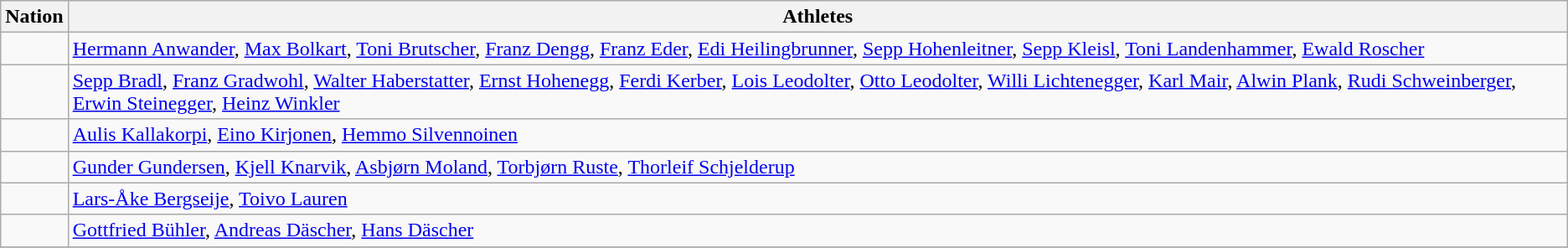<table class="wikitable sortable">
<tr>
<th class="unsortable">Nation</th>
<th class="unsortable">Athletes</th>
</tr>
<tr>
<td></td>
<td><a href='#'>Hermann Anwander</a>, <a href='#'>Max Bolkart</a>, <a href='#'>Toni Brutscher</a>, <a href='#'>Franz Dengg</a>, <a href='#'>Franz Eder</a>, <a href='#'>Edi Heilingbrunner</a>, <a href='#'>Sepp Hohenleitner</a>, <a href='#'>Sepp Kleisl</a>, <a href='#'>Toni Landenhammer</a>, <a href='#'>Ewald Roscher</a></td>
</tr>
<tr>
<td></td>
<td><a href='#'>Sepp Bradl</a>, <a href='#'>Franz Gradwohl</a>, <a href='#'>Walter Haberstatter</a>, <a href='#'>Ernst Hohenegg</a>, <a href='#'>Ferdi Kerber</a>, <a href='#'>Lois Leodolter</a>, <a href='#'>Otto Leodolter</a>, <a href='#'>Willi Lichtenegger</a>, <a href='#'>Karl Mair</a>, <a href='#'>Alwin Plank</a>, <a href='#'>Rudi Schweinberger</a>, <a href='#'>Erwin Steinegger</a>, <a href='#'>Heinz Winkler</a></td>
</tr>
<tr>
<td></td>
<td><a href='#'>Aulis Kallakorpi</a>, <a href='#'>Eino Kirjonen</a>, <a href='#'>Hemmo Silvennoinen</a></td>
</tr>
<tr>
<td></td>
<td><a href='#'>Gunder Gundersen</a>, <a href='#'>Kjell Knarvik</a>, <a href='#'>Asbjørn Moland</a>, <a href='#'>Torbjørn Ruste</a>, <a href='#'>Thorleif Schjelderup</a></td>
</tr>
<tr>
<td></td>
<td><a href='#'>Lars-Åke Bergseije</a>, <a href='#'>Toivo Lauren</a></td>
</tr>
<tr>
<td></td>
<td><a href='#'>Gottfried Bühler</a>, <a href='#'>Andreas Däscher</a>, <a href='#'>Hans Däscher</a></td>
</tr>
<tr>
</tr>
</table>
